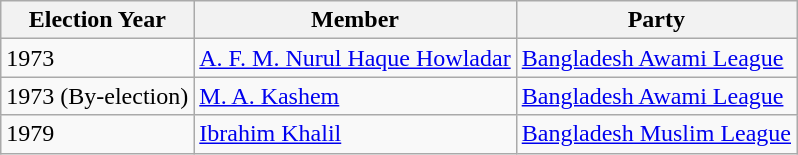<table class="wikitable">
<tr>
<th>Election Year</th>
<th>Member</th>
<th>Party</th>
</tr>
<tr>
<td>1973</td>
<td><a href='#'>A. F. M. Nurul Haque Howladar</a></td>
<td><a href='#'>Bangladesh Awami League</a></td>
</tr>
<tr>
<td>1973 (By-election)</td>
<td><a href='#'>M. A. Kashem</a></td>
<td><a href='#'>Bangladesh Awami League</a></td>
</tr>
<tr>
<td>1979</td>
<td><a href='#'>Ibrahim Khalil</a></td>
<td><a href='#'>Bangladesh Muslim League</a></td>
</tr>
</table>
